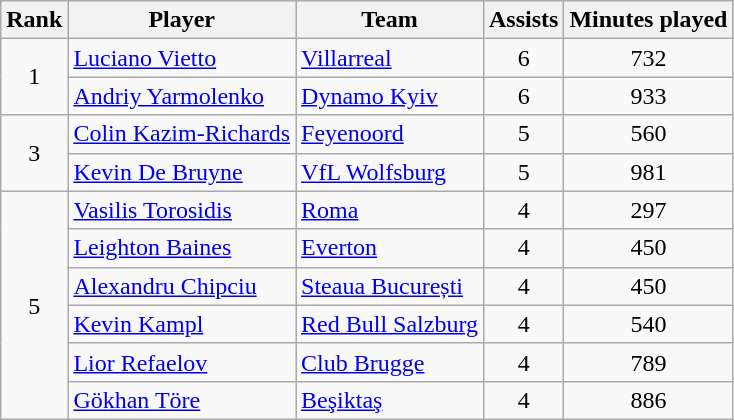<table class="wikitable" style="text-align:center">
<tr>
<th>Rank</th>
<th>Player</th>
<th>Team</th>
<th>Assists</th>
<th>Minutes played</th>
</tr>
<tr>
<td rowspan=2>1</td>
<td align=left> <a href='#'>Luciano Vietto</a></td>
<td align=left> <a href='#'>Villarreal</a></td>
<td>6</td>
<td>732</td>
</tr>
<tr>
<td align=left> <a href='#'>Andriy Yarmolenko</a></td>
<td align=left> <a href='#'>Dynamo Kyiv</a></td>
<td>6</td>
<td>933</td>
</tr>
<tr>
<td rowspan=2>3</td>
<td align=left> <a href='#'>Colin Kazim-Richards</a></td>
<td align=left> <a href='#'>Feyenoord</a></td>
<td>5</td>
<td>560</td>
</tr>
<tr>
<td align=left> <a href='#'>Kevin De Bruyne</a></td>
<td align=left> <a href='#'>VfL Wolfsburg</a></td>
<td>5</td>
<td>981</td>
</tr>
<tr>
<td rowspan=6>5</td>
<td align=left> <a href='#'>Vasilis Torosidis</a></td>
<td align=left> <a href='#'>Roma</a></td>
<td>4</td>
<td>297</td>
</tr>
<tr>
<td align=left> <a href='#'>Leighton Baines</a></td>
<td align=left> <a href='#'>Everton</a></td>
<td>4</td>
<td>450</td>
</tr>
<tr>
<td align=left> <a href='#'>Alexandru Chipciu</a></td>
<td align=left> <a href='#'>Steaua București</a></td>
<td>4</td>
<td>450</td>
</tr>
<tr>
<td align=left> <a href='#'>Kevin Kampl</a></td>
<td align=left> <a href='#'>Red Bull Salzburg</a></td>
<td>4</td>
<td>540</td>
</tr>
<tr>
<td align=left> <a href='#'>Lior Refaelov</a></td>
<td align=left> <a href='#'>Club Brugge</a></td>
<td>4</td>
<td>789</td>
</tr>
<tr>
<td align=left> <a href='#'>Gökhan Töre</a></td>
<td align=left> <a href='#'>Beşiktaş</a></td>
<td>4</td>
<td>886</td>
</tr>
</table>
